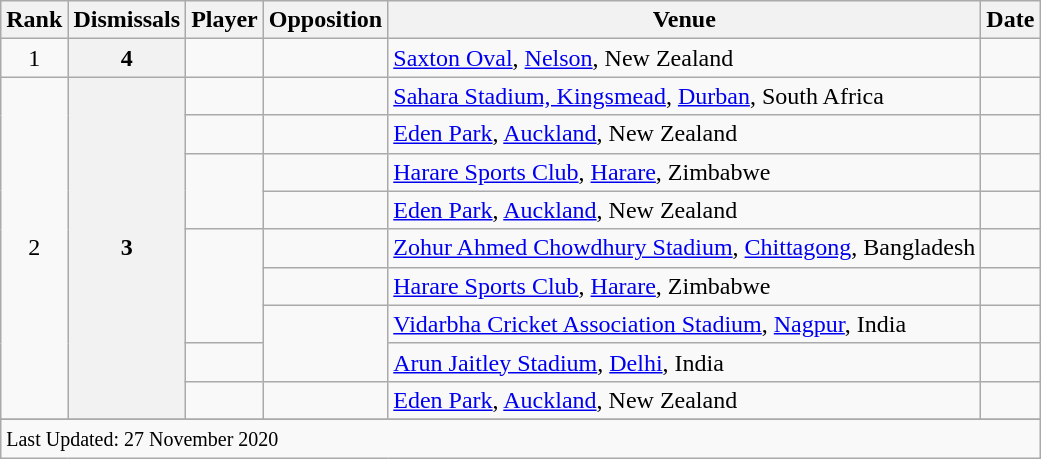<table class="wikitable plainrowheaders sortable">
<tr>
<th scope=col>Rank</th>
<th scope=col>Dismissals</th>
<th scope=col>Player</th>
<th scope=col>Opposition</th>
<th scope=col>Venue</th>
<th scope=col>Date</th>
</tr>
<tr>
<td align=center>1</td>
<th scope=row style=text-align:center;>4</th>
<td> </td>
<td></td>
<td><a href='#'>Saxton Oval</a>, <a href='#'>Nelson</a>, New Zealand</td>
<td></td>
</tr>
<tr>
<td align=center rowspan=9>2</td>
<th scope=row style=text-align:center; rowspan=9>3</th>
<td></td>
<td></td>
<td><a href='#'>Sahara Stadium, Kingsmead</a>, <a href='#'>Durban</a>, South Africa</td>
<td></td>
</tr>
<tr>
<td></td>
<td></td>
<td><a href='#'>Eden Park</a>, <a href='#'>Auckland</a>, New Zealand</td>
<td></td>
</tr>
<tr>
<td rowspan=2></td>
<td></td>
<td><a href='#'>Harare Sports Club</a>, <a href='#'>Harare</a>, Zimbabwe</td>
<td></td>
</tr>
<tr>
<td></td>
<td><a href='#'>Eden Park</a>, <a href='#'>Auckland</a>, New Zealand</td>
<td></td>
</tr>
<tr>
<td rowspan=3></td>
<td></td>
<td><a href='#'>Zohur Ahmed Chowdhury Stadium</a>, <a href='#'>Chittagong</a>, Bangladesh</td>
<td></td>
</tr>
<tr>
<td></td>
<td><a href='#'>Harare Sports Club</a>, <a href='#'>Harare</a>, Zimbabwe</td>
<td></td>
</tr>
<tr>
<td rowspan=2></td>
<td><a href='#'>Vidarbha Cricket Association Stadium</a>, <a href='#'>Nagpur</a>, India</td>
<td></td>
</tr>
<tr>
<td></td>
<td><a href='#'>Arun Jaitley Stadium</a>, <a href='#'>Delhi</a>, India</td>
<td></td>
</tr>
<tr>
<td></td>
<td></td>
<td><a href='#'>Eden Park</a>, <a href='#'>Auckland</a>, New Zealand</td>
<td></td>
</tr>
<tr>
</tr>
<tr class=sortbottom>
<td colspan=6><small>Last Updated: 27 November 2020</small></td>
</tr>
</table>
